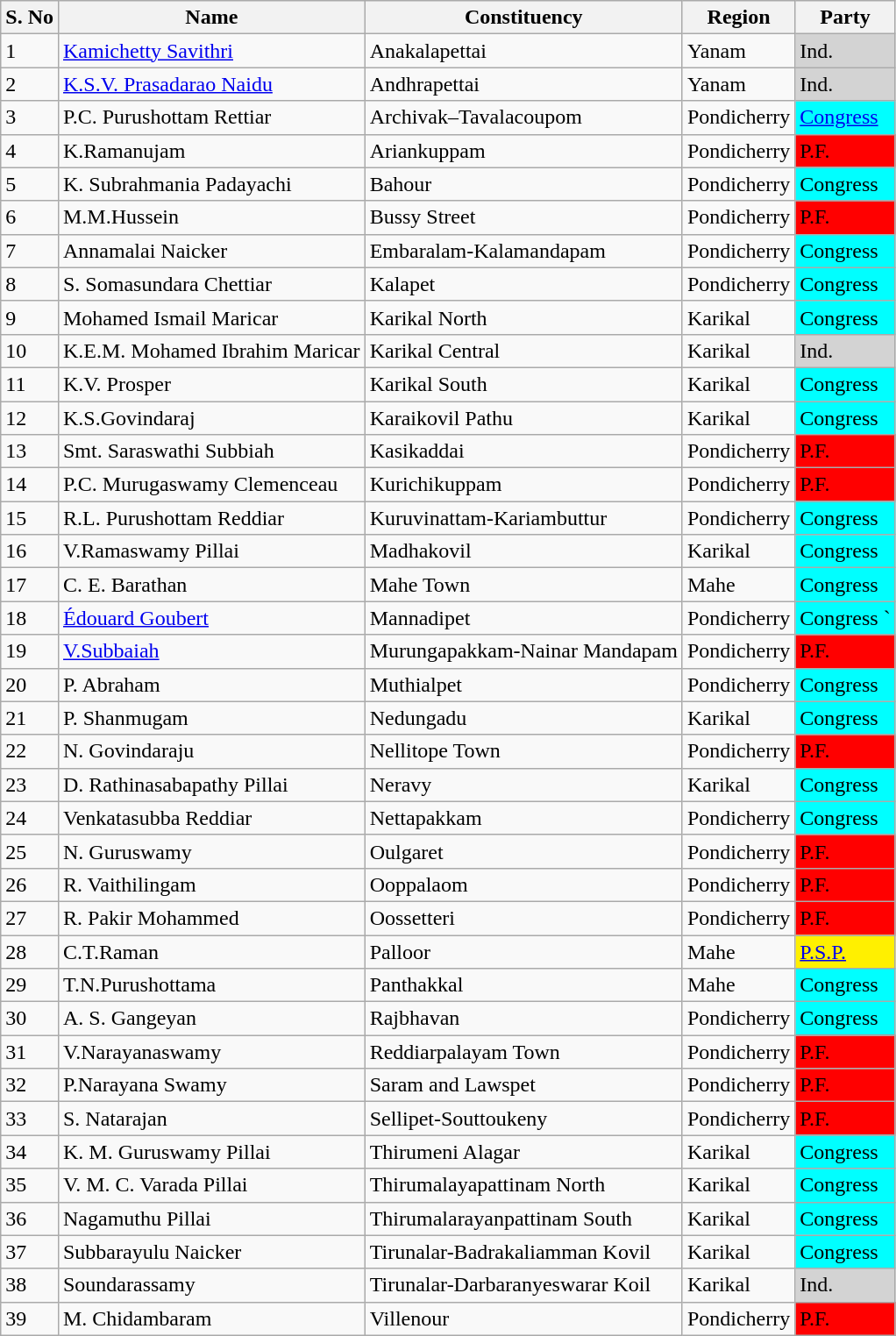<table class="wikitable sortable">
<tr>
<th>S. No</th>
<th>Name</th>
<th>Constituency</th>
<th>Region</th>
<th>Party</th>
</tr>
<tr>
<td>1</td>
<td><a href='#'>Kamichetty Savithri</a></td>
<td>Anakalapettai</td>
<td>Yanam</td>
<td bgcolor=#D3D3D3>Ind.</td>
</tr>
<tr>
<td>2</td>
<td><a href='#'>K.S.V. Prasadarao Naidu</a></td>
<td>Andhrapettai</td>
<td>Yanam</td>
<td bgcolor=#D3D3D3>Ind.</td>
</tr>
<tr>
<td>3</td>
<td>P.C. Purushottam Rettiar</td>
<td>Archivak–Tavalacoupom</td>
<td>Pondicherry</td>
<td bgcolor=#00FFFF><a href='#'>Congress</a></td>
</tr>
<tr>
<td>4</td>
<td>K.Ramanujam</td>
<td>Ariankuppam</td>
<td>Pondicherry</td>
<td bgcolor=#FF0000>P.F.</td>
</tr>
<tr>
<td>5</td>
<td>K. Subrahmania Padayachi</td>
<td>Bahour</td>
<td>Pondicherry</td>
<td bgcolor=#00FFFF>Congress</td>
</tr>
<tr>
<td>6</td>
<td>M.M.Hussein</td>
<td>Bussy Street</td>
<td>Pondicherry</td>
<td bgcolor=#FF0000>P.F.</td>
</tr>
<tr>
<td>7</td>
<td>Annamalai Naicker</td>
<td>Embaralam-Kalamandapam</td>
<td>Pondicherry</td>
<td bgcolor=#00FFFF>Congress</td>
</tr>
<tr>
<td>8</td>
<td>S. Somasundara Chettiar</td>
<td>Kalapet</td>
<td>Pondicherry</td>
<td bgcolor=#00FFFF>Congress</td>
</tr>
<tr>
<td>9</td>
<td>Mohamed Ismail Maricar</td>
<td>Karikal North</td>
<td>Karikal</td>
<td bgcolor=#00FFFF>Congress</td>
</tr>
<tr>
<td>10</td>
<td>K.E.M. Mohamed Ibrahim Maricar</td>
<td>Karikal Central</td>
<td>Karikal</td>
<td bgcolor=#D3D3D3>Ind.</td>
</tr>
<tr>
<td>11</td>
<td>K.V. Prosper</td>
<td>Karikal South</td>
<td>Karikal</td>
<td bgcolor=#00FFFF>Congress</td>
</tr>
<tr>
<td>12</td>
<td>K.S.Govindaraj</td>
<td>Karaikovil Pathu</td>
<td>Karikal</td>
<td bgcolor=#00FFFF>Congress</td>
</tr>
<tr>
<td>13</td>
<td>Smt. Saraswathi Subbiah</td>
<td>Kasikaddai</td>
<td>Pondicherry</td>
<td bgcolor=#FF0000>P.F.</td>
</tr>
<tr>
<td>14</td>
<td>P.C. Murugaswamy Clemenceau</td>
<td>Kurichikuppam</td>
<td>Pondicherry</td>
<td bgcolor=#FF0000>P.F.</td>
</tr>
<tr>
<td>15</td>
<td>R.L. Purushottam Reddiar</td>
<td>Kuruvinattam-Kariambuttur</td>
<td>Pondicherry</td>
<td bgcolor=#00FFFF>Congress</td>
</tr>
<tr>
<td>16</td>
<td>V.Ramaswamy Pillai</td>
<td>Madhakovil</td>
<td>Karikal</td>
<td bgcolor=#00FFFF>Congress</td>
</tr>
<tr>
<td>17</td>
<td>C. E. Barathan</td>
<td>Mahe Town</td>
<td>Mahe</td>
<td bgcolor=#00FFFF>Congress</td>
</tr>
<tr>
<td>18</td>
<td><a href='#'>Édouard Goubert</a></td>
<td>Mannadipet</td>
<td>Pondicherry</td>
<td bgcolor=#00FFFF>Congress `</td>
</tr>
<tr>
<td>19</td>
<td><a href='#'>V.Subbaiah</a></td>
<td>Murungapakkam-Nainar Mandapam</td>
<td>Pondicherry</td>
<td bgcolor=#FF0000>P.F.</td>
</tr>
<tr>
<td>20</td>
<td>P. Abraham</td>
<td>Muthialpet</td>
<td>Pondicherry</td>
<td bgcolor=#00FFFF>Congress</td>
</tr>
<tr>
<td>21</td>
<td>P. Shanmugam</td>
<td>Nedungadu</td>
<td>Karikal</td>
<td bgcolor=#00FFFF>Congress</td>
</tr>
<tr>
<td>22</td>
<td>N. Govindaraju</td>
<td>Nellitope Town</td>
<td>Pondicherry</td>
<td bgcolor=#FF0000>P.F.</td>
</tr>
<tr>
<td>23</td>
<td>D. Rathinasabapathy Pillai</td>
<td>Neravy</td>
<td>Karikal</td>
<td bgcolor=#00FFFF>Congress</td>
</tr>
<tr>
<td>24</td>
<td>Venkatasubba Reddiar</td>
<td>Nettapakkam</td>
<td>Pondicherry</td>
<td bgcolor=#00FFFF>Congress</td>
</tr>
<tr>
<td>25</td>
<td>N. Guruswamy</td>
<td>Oulgaret</td>
<td>Pondicherry</td>
<td bgcolor=#FF0000>P.F.</td>
</tr>
<tr>
<td>26</td>
<td>R. Vaithilingam</td>
<td>Ooppalaom</td>
<td>Pondicherry</td>
<td bgcolor=#FF0000>P.F.</td>
</tr>
<tr>
<td>27</td>
<td>R. Pakir Mohammed</td>
<td>Oossetteri</td>
<td>Pondicherry</td>
<td bgcolor=#FF0000>P.F.</td>
</tr>
<tr>
<td>28</td>
<td>C.T.Raman</td>
<td>Palloor</td>
<td>Mahe</td>
<td bgcolor=#FFF000><a href='#'>P.S.P.</a></td>
</tr>
<tr>
<td>29</td>
<td>T.N.Purushottama</td>
<td>Panthakkal</td>
<td>Mahe</td>
<td bgcolor=#00FFFF>Congress</td>
</tr>
<tr>
<td>30</td>
<td>A. S. Gangeyan</td>
<td>Rajbhavan</td>
<td>Pondicherry</td>
<td bgcolor=#00FFFF>Congress</td>
</tr>
<tr>
<td>31</td>
<td>V.Narayanaswamy</td>
<td>Reddiarpalayam Town</td>
<td>Pondicherry</td>
<td bgcolor=#FF0000>P.F.</td>
</tr>
<tr>
<td>32</td>
<td>P.Narayana Swamy</td>
<td>Saram and Lawspet</td>
<td>Pondicherry</td>
<td bgcolor=#FF0000>P.F.</td>
</tr>
<tr>
<td>33</td>
<td>S. Natarajan</td>
<td>Sellipet-Souttoukeny</td>
<td>Pondicherry</td>
<td bgcolor=#FF0000>P.F.</td>
</tr>
<tr>
<td>34</td>
<td>K. M. Guruswamy Pillai</td>
<td>Thirumeni Alagar</td>
<td>Karikal</td>
<td bgcolor=#00FFFF>Congress</td>
</tr>
<tr>
<td>35</td>
<td>V. M. C. Varada Pillai</td>
<td>Thirumalayapattinam North</td>
<td>Karikal</td>
<td bgcolor=#00FFFF>Congress</td>
</tr>
<tr>
<td>36</td>
<td>Nagamuthu Pillai</td>
<td>Thirumalarayanpattinam South</td>
<td>Karikal</td>
<td bgcolor=#00FFFF>Congress</td>
</tr>
<tr>
<td>37</td>
<td>Subbarayulu Naicker</td>
<td>Tirunalar-Badrakaliamman Kovil</td>
<td>Karikal</td>
<td bgcolor=#00FFFF>Congress</td>
</tr>
<tr>
<td>38</td>
<td>Soundarassamy</td>
<td>Tirunalar-Darbaranyeswarar Koil</td>
<td>Karikal</td>
<td bgcolor=#D3D3D3>Ind.</td>
</tr>
<tr>
<td>39</td>
<td>M. Chidambaram</td>
<td>Villenour</td>
<td>Pondicherry</td>
<td bgcolor=#FF0000>P.F.</td>
</tr>
</table>
